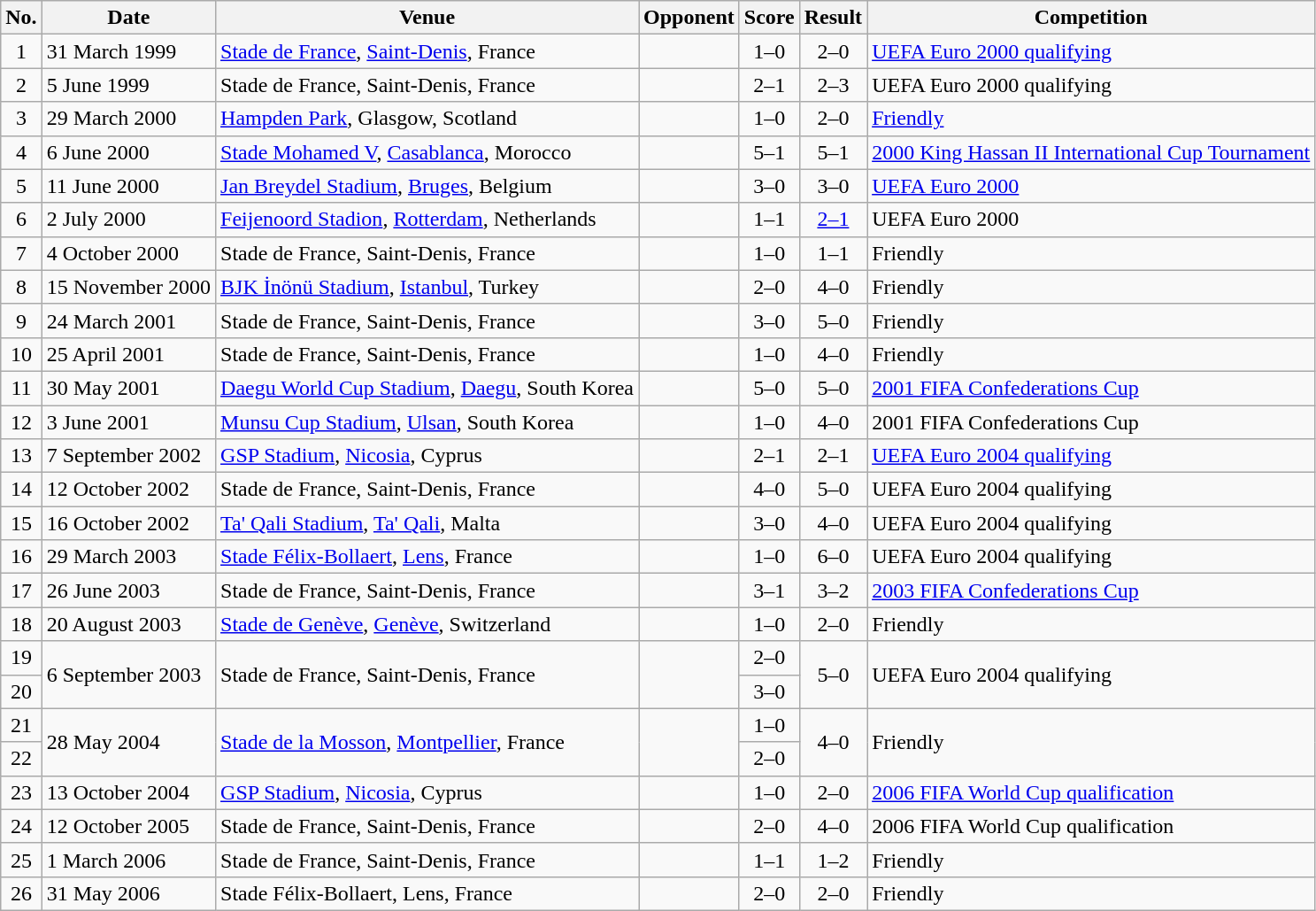<table class="wikitable sortable">
<tr>
<th scope="col">No.</th>
<th scope="col">Date</th>
<th scope="col">Venue</th>
<th scope="col">Opponent</th>
<th scope="col">Score</th>
<th scope="col">Result</th>
<th scope="col">Competition</th>
</tr>
<tr>
<td align="center">1</td>
<td>31 March 1999</td>
<td><a href='#'>Stade de France</a>, <a href='#'>Saint-Denis</a>, France</td>
<td></td>
<td align="center">1–0</td>
<td align="center">2–0</td>
<td><a href='#'>UEFA Euro 2000 qualifying</a></td>
</tr>
<tr>
<td align="center">2</td>
<td>5 June 1999</td>
<td>Stade de France, Saint-Denis, France</td>
<td></td>
<td align="center">2–1</td>
<td align="center">2–3</td>
<td>UEFA Euro 2000 qualifying</td>
</tr>
<tr>
<td align="center">3</td>
<td>29 March 2000</td>
<td><a href='#'>Hampden Park</a>, Glasgow, Scotland</td>
<td></td>
<td align="center">1–0</td>
<td align="center">2–0</td>
<td><a href='#'>Friendly</a></td>
</tr>
<tr>
<td align="center">4</td>
<td>6 June 2000</td>
<td><a href='#'>Stade Mohamed V</a>, <a href='#'>Casablanca</a>, Morocco</td>
<td></td>
<td align="center">5–1</td>
<td align="center">5–1</td>
<td><a href='#'>2000 King Hassan II International Cup Tournament</a></td>
</tr>
<tr>
<td align="center">5</td>
<td>11 June 2000</td>
<td><a href='#'>Jan Breydel Stadium</a>, <a href='#'>Bruges</a>, Belgium</td>
<td></td>
<td align="center">3–0</td>
<td align="center">3–0</td>
<td><a href='#'>UEFA Euro 2000</a></td>
</tr>
<tr>
<td align="center">6</td>
<td>2 July 2000</td>
<td><a href='#'>Feijenoord Stadion</a>, <a href='#'>Rotterdam</a>, Netherlands</td>
<td></td>
<td align="center">1–1</td>
<td align="center"><a href='#'>2–1</a></td>
<td>UEFA Euro 2000</td>
</tr>
<tr>
<td align="center">7</td>
<td>4 October 2000</td>
<td>Stade de France, Saint-Denis, France</td>
<td></td>
<td align="center">1–0</td>
<td align="center">1–1</td>
<td>Friendly</td>
</tr>
<tr>
<td align="center">8</td>
<td>15 November 2000</td>
<td><a href='#'>BJK İnönü Stadium</a>, <a href='#'>Istanbul</a>, Turkey</td>
<td></td>
<td align="center">2–0</td>
<td align="center">4–0</td>
<td>Friendly</td>
</tr>
<tr>
<td align="center">9</td>
<td>24 March 2001</td>
<td>Stade de France, Saint-Denis, France</td>
<td></td>
<td align="center">3–0</td>
<td align="center">5–0</td>
<td>Friendly</td>
</tr>
<tr>
<td align="center">10</td>
<td>25 April 2001</td>
<td>Stade de France, Saint-Denis, France</td>
<td></td>
<td align="center">1–0</td>
<td align="center">4–0</td>
<td>Friendly</td>
</tr>
<tr>
<td align="center">11</td>
<td>30 May 2001</td>
<td><a href='#'>Daegu World Cup Stadium</a>, <a href='#'>Daegu</a>, South Korea</td>
<td></td>
<td align="center">5–0</td>
<td align="center">5–0</td>
<td><a href='#'>2001 FIFA Confederations Cup</a></td>
</tr>
<tr>
<td align="center">12</td>
<td>3 June 2001</td>
<td><a href='#'>Munsu Cup Stadium</a>, <a href='#'>Ulsan</a>, South Korea</td>
<td></td>
<td align="center">1–0</td>
<td align="center">4–0</td>
<td>2001 FIFA Confederations Cup</td>
</tr>
<tr>
<td align="center">13</td>
<td>7 September 2002</td>
<td><a href='#'>GSP Stadium</a>, <a href='#'>Nicosia</a>, Cyprus</td>
<td></td>
<td align="center">2–1</td>
<td align="center">2–1</td>
<td><a href='#'>UEFA Euro 2004 qualifying</a></td>
</tr>
<tr>
<td align="center">14</td>
<td>12 October 2002</td>
<td>Stade de France, Saint-Denis, France</td>
<td></td>
<td align="center">4–0</td>
<td align="center">5–0</td>
<td>UEFA Euro 2004 qualifying</td>
</tr>
<tr>
<td align="center">15</td>
<td>16 October 2002</td>
<td><a href='#'>Ta' Qali Stadium</a>, <a href='#'>Ta' Qali</a>, Malta</td>
<td></td>
<td align="center">3–0</td>
<td align="center">4–0</td>
<td>UEFA Euro 2004 qualifying</td>
</tr>
<tr>
<td align="center">16</td>
<td>29 March 2003</td>
<td><a href='#'>Stade Félix-Bollaert</a>, <a href='#'>Lens</a>, France</td>
<td></td>
<td align="center">1–0</td>
<td align="center">6–0</td>
<td>UEFA Euro 2004 qualifying</td>
</tr>
<tr>
<td align="center">17</td>
<td>26 June 2003</td>
<td>Stade de France, Saint-Denis, France</td>
<td></td>
<td align="center">3–1</td>
<td align="center">3–2</td>
<td><a href='#'>2003 FIFA Confederations Cup</a></td>
</tr>
<tr>
<td align="center">18</td>
<td>20 August 2003</td>
<td><a href='#'>Stade de Genève</a>, <a href='#'>Genève</a>, Switzerland</td>
<td></td>
<td align="center">1–0</td>
<td align="center">2–0</td>
<td>Friendly</td>
</tr>
<tr>
<td align="center">19</td>
<td rowspan="2">6 September 2003</td>
<td rowspan="2">Stade de France, Saint-Denis, France</td>
<td rowspan="2"></td>
<td align="center">2–0</td>
<td rowspan="2" align="center">5–0</td>
<td rowspan="2">UEFA Euro 2004 qualifying</td>
</tr>
<tr>
<td align="center">20</td>
<td align="center">3–0</td>
</tr>
<tr>
<td align="center">21</td>
<td rowspan="2">28 May 2004</td>
<td rowspan="2"><a href='#'>Stade de la Mosson</a>, <a href='#'>Montpellier</a>, France</td>
<td rowspan="2"></td>
<td align="center">1–0</td>
<td rowspan="2" align="center">4–0</td>
<td rowspan="2">Friendly</td>
</tr>
<tr>
<td align="center">22</td>
<td align="center">2–0</td>
</tr>
<tr>
<td align="center">23</td>
<td>13 October 2004</td>
<td><a href='#'>GSP Stadium</a>, <a href='#'>Nicosia</a>, Cyprus</td>
<td></td>
<td align="center">1–0</td>
<td align="center">2–0</td>
<td><a href='#'>2006 FIFA World Cup qualification</a></td>
</tr>
<tr>
<td align="center">24</td>
<td>12 October 2005</td>
<td>Stade de France, Saint-Denis, France</td>
<td></td>
<td align="center">2–0</td>
<td align="center">4–0</td>
<td>2006 FIFA World Cup qualification</td>
</tr>
<tr>
<td align="center">25</td>
<td>1 March 2006</td>
<td>Stade de France, Saint-Denis, France</td>
<td></td>
<td align="center">1–1</td>
<td align="center">1–2</td>
<td>Friendly</td>
</tr>
<tr>
<td align="center">26</td>
<td>31 May 2006</td>
<td>Stade Félix-Bollaert, Lens, France</td>
<td></td>
<td align="center">2–0</td>
<td align="center">2–0</td>
<td>Friendly</td>
</tr>
</table>
